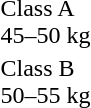<table>
<tr>
<td rowspan=2>Class A <br> 45–50 kg</td>
<td rowspan=2></td>
<td rowspan=2></td>
<td></td>
</tr>
<tr>
<td></td>
</tr>
<tr>
<td rowspan=2>Class B <br> 50–55 kg</td>
<td rowspan=2></td>
<td rowspan=2></td>
<td></td>
</tr>
<tr>
<td></td>
</tr>
</table>
